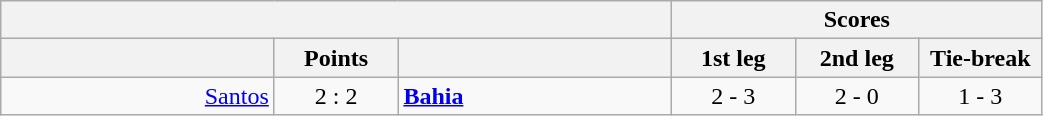<table class="wikitable" style="text-align:center;">
<tr>
<th colspan=3></th>
<th colspan=3>Scores</th>
</tr>
<tr>
<th width="175"></th>
<th width="75">Points</th>
<th width="175"></th>
<th width="75">1st leg</th>
<th width="75">2nd leg</th>
<th width="75">Tie-break</th>
</tr>
<tr>
<td align=right><a href='#'>Santos</a></td>
<td>2 : 2</td>
<td align=left><strong><a href='#'>Bahia</a></strong></td>
<td>2 - 3</td>
<td>2 - 0</td>
<td>1 - 3</td>
</tr>
</table>
